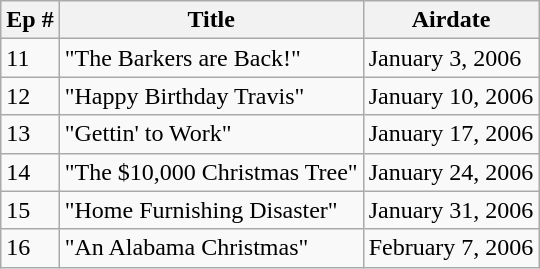<table class="wikitable">
<tr>
<th>Ep #</th>
<th>Title</th>
<th>Airdate</th>
</tr>
<tr>
<td>11</td>
<td>"The Barkers are Back!"</td>
<td>January 3, 2006</td>
</tr>
<tr>
<td>12</td>
<td>"Happy Birthday Travis"</td>
<td>January 10, 2006</td>
</tr>
<tr>
<td>13</td>
<td>"Gettin' to Work"</td>
<td>January 17, 2006</td>
</tr>
<tr>
<td>14</td>
<td>"The $10,000 Christmas Tree"</td>
<td>January 24, 2006</td>
</tr>
<tr>
<td>15</td>
<td>"Home Furnishing Disaster"</td>
<td>January 31, 2006</td>
</tr>
<tr>
<td>16</td>
<td>"An Alabama Christmas"</td>
<td>February 7, 2006</td>
</tr>
</table>
